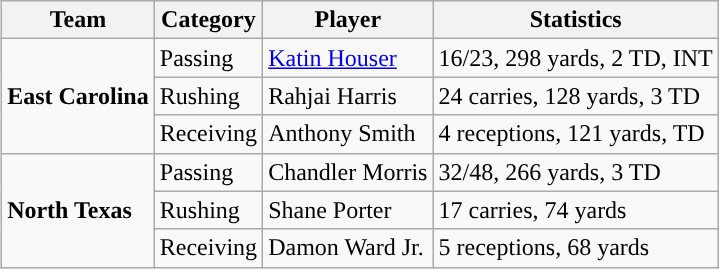<table class="wikitable" style="float: right;">
<tr>
<th>Team</th>
<th>Category</th>
<th>Player</th>
<th>Statistics</th>
</tr>
<tr>
<td rowspan=3><strong>East Carolina</strong></td>
<td>Passing</td>
<td><a href='#'>Katin Houser</a></td>
<td>16/23, 298 yards, 2 TD, INT</td>
</tr>
<tr>
<td>Rushing</td>
<td>Rahjai Harris</td>
<td>24 carries, 128 yards, 3 TD</td>
</tr>
<tr>
<td>Receiving</td>
<td>Anthony Smith</td>
<td>4 receptions, 121 yards, TD</td>
</tr>
<tr>
<td rowspan=3><strong>North Texas</strong></td>
<td>Passing</td>
<td>Chandler Morris</td>
<td>32/48, 266 yards, 3 TD</td>
</tr>
<tr>
<td>Rushing</td>
<td>Shane Porter</td>
<td>17 carries, 74 yards</td>
</tr>
<tr>
<td>Receiving</td>
<td>Damon Ward Jr.</td>
<td>5 receptions, 68 yards</td>
</tr>
</table>
